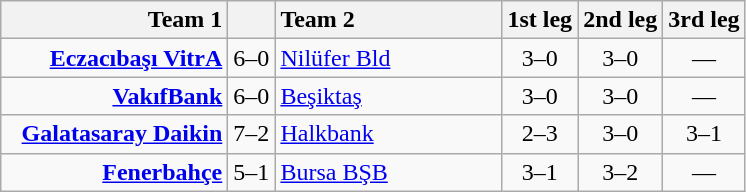<table class="wikitable" style="text-align: center;">
<tr>
<th style="text-align: right; width: 9em;" scope="col">Team 1</th>
<th scope="col"></th>
<th style="text-align: left; width: 9em;" scope="col">Team 2</th>
<th scope="col">1st leg</th>
<th scope="col">2nd leg</th>
<th scope="col">3rd leg</th>
</tr>
<tr>
<td style="text-align: right;"><strong><a href='#'>Eczacıbaşı VitrA</a></strong></td>
<td>6–0</td>
<td style="text-align: left;"><a href='#'>Nilüfer Bld</a></td>
<td>3–0</td>
<td>3–0</td>
<td>—</td>
</tr>
<tr>
<td style="text-align: right;"><strong><a href='#'>VakıfBank</a></strong></td>
<td>6–0</td>
<td style="text-align: left;"><a href='#'>Beşiktaş</a></td>
<td>3–0</td>
<td>3–0</td>
<td>—</td>
</tr>
<tr>
<td style="text-align: right;"><strong><a href='#'>Galatasaray Daikin</a></strong></td>
<td>7–2</td>
<td style="text-align: left;"><a href='#'>Halkbank</a></td>
<td>2–3</td>
<td>3–0</td>
<td>3–1</td>
</tr>
<tr>
<td style="text-align: right;"><strong><a href='#'>Fenerbahçe</a></strong></td>
<td>5–1</td>
<td style="text-align: left;"><a href='#'>Bursa BŞB</a></td>
<td>3–1</td>
<td>3–2</td>
<td>—</td>
</tr>
</table>
